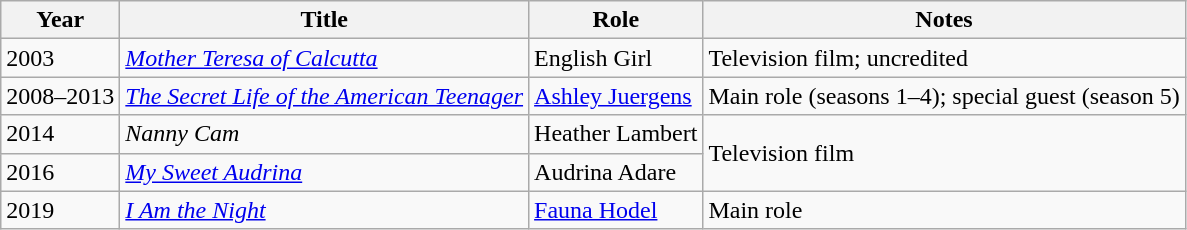<table class="wikitable sortable">
<tr>
<th>Year</th>
<th>Title</th>
<th>Role</th>
<th class="unsortable">Notes</th>
</tr>
<tr>
<td>2003</td>
<td><em><a href='#'>Mother Teresa of Calcutta</a></em></td>
<td>English Girl</td>
<td>Television film; uncredited</td>
</tr>
<tr>
<td>2008–2013</td>
<td><em><a href='#'>The Secret Life of the American Teenager</a></em></td>
<td><a href='#'>Ashley Juergens</a></td>
<td>Main role (seasons 1–4); special guest (season 5)</td>
</tr>
<tr>
<td>2014</td>
<td><em>Nanny Cam</em></td>
<td>Heather Lambert</td>
<td rowspan="2">Television film</td>
</tr>
<tr>
<td>2016</td>
<td><em><a href='#'>My Sweet Audrina</a></em></td>
<td>Audrina Adare</td>
</tr>
<tr>
<td>2019</td>
<td><em><a href='#'>I Am the Night</a></em></td>
<td><a href='#'>Fauna Hodel</a></td>
<td>Main role</td>
</tr>
</table>
